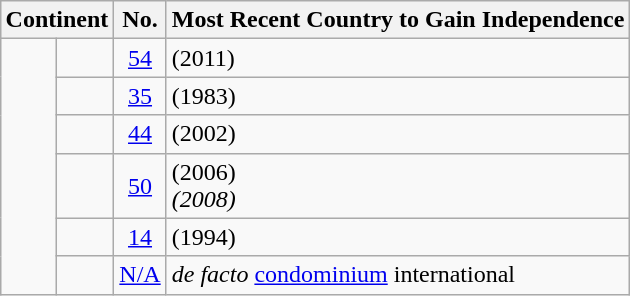<table class="wikitable" style="margin:1em auto;">
<tr>
<th colspan=2>Continent</th>
<th>No.</th>
<th>Most Recent Country to Gain Independence</th>
</tr>
<tr>
<td rowspan=6></td>
<td></td>
<td align=center><a href='#'>54</a></td>
<td> (2011)</td>
</tr>
<tr>
<td></td>
<td align=center><a href='#'>35</a></td>
<td> (1983)</td>
</tr>
<tr>
<td></td>
<td align=center><a href='#'>44</a></td>
<td> (2002)</td>
</tr>
<tr>
<td></td>
<td align=center><a href='#'>50</a></td>
<td> (2006) <br> <em> (2008)</em></td>
</tr>
<tr>
<td></td>
<td align=center><a href='#'>14</a></td>
<td> (1994)</td>
</tr>
<tr>
<td></td>
<td align=center><a href='#'>N/A</a></td>
<td><em>de facto</em> <a href='#'>condominium</a> international</td>
</tr>
</table>
